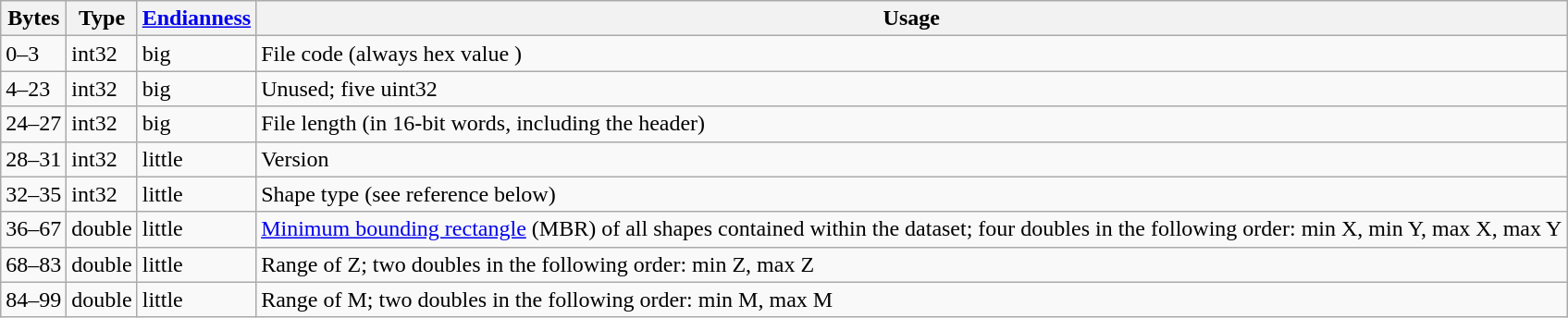<table class="wikitable">
<tr>
<th>Bytes</th>
<th>Type</th>
<th><a href='#'>Endianness</a></th>
<th>Usage</th>
</tr>
<tr>
<td>0–3</td>
<td>int32</td>
<td>big</td>
<td>File code (always hex value )</td>
</tr>
<tr>
<td>4–23</td>
<td>int32</td>
<td>big</td>
<td>Unused; five uint32</td>
</tr>
<tr>
<td>24–27</td>
<td>int32</td>
<td>big</td>
<td>File length (in 16-bit words, including the header)</td>
</tr>
<tr>
<td>28–31</td>
<td>int32</td>
<td>little</td>
<td>Version</td>
</tr>
<tr>
<td>32–35</td>
<td>int32</td>
<td>little</td>
<td>Shape type (see reference below)</td>
</tr>
<tr>
<td>36–67</td>
<td>double</td>
<td>little</td>
<td><a href='#'>Minimum bounding rectangle</a> (MBR) of all shapes contained within the dataset; four doubles in the following order: min X, min Y, max X, max Y</td>
</tr>
<tr>
<td>68–83</td>
<td>double</td>
<td>little</td>
<td>Range of Z; two doubles in the following order: min Z, max Z</td>
</tr>
<tr>
<td>84–99</td>
<td>double</td>
<td>little</td>
<td>Range of M; two doubles in the following order: min M, max M</td>
</tr>
</table>
